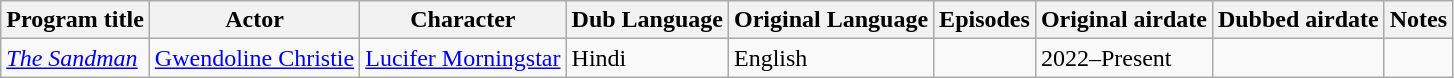<table class="wikitable">
<tr>
<th>Program title</th>
<th>Actor</th>
<th>Character</th>
<th>Dub Language</th>
<th>Original Language</th>
<th>Episodes</th>
<th>Original airdate</th>
<th>Dubbed airdate</th>
<th>Notes</th>
</tr>
<tr>
<td><em><a href='#'>The Sandman</a></em></td>
<td><a href='#'>Gwendoline Christie</a></td>
<td><a href='#'>Lucifer Morningstar</a></td>
<td>Hindi</td>
<td>English</td>
<td></td>
<td>2022–Present</td>
<td></td>
<td></td>
</tr>
</table>
